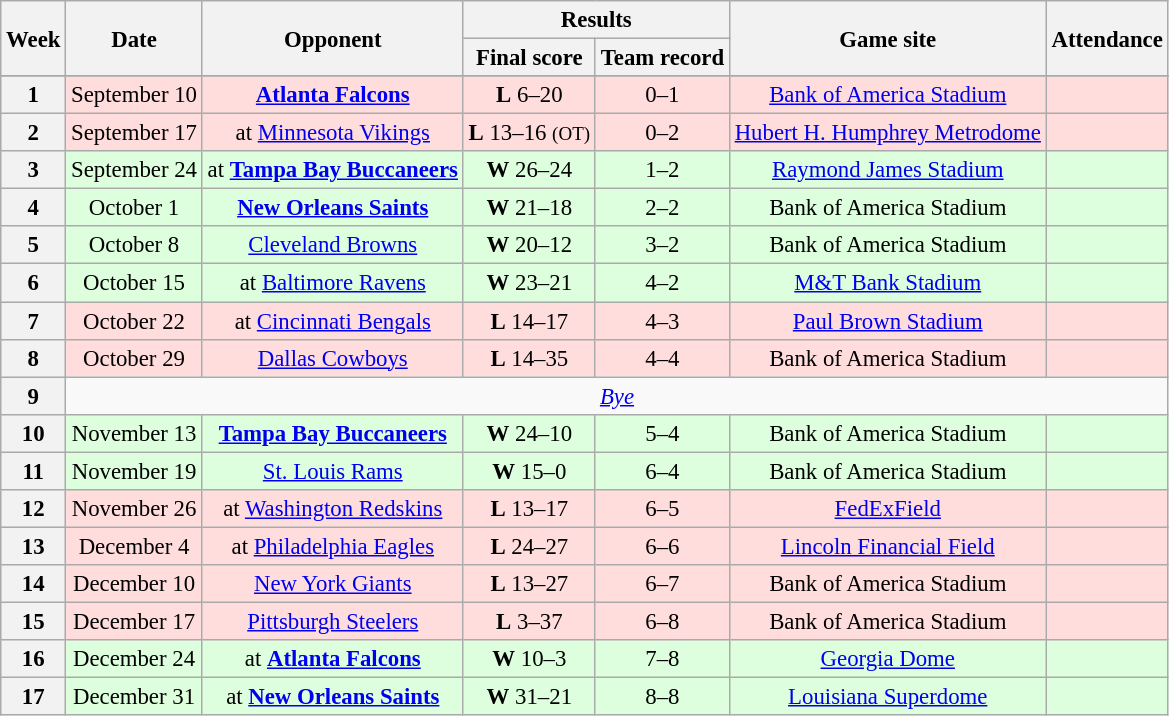<table class="wikitable" align="center" style="font-size: 95%">
<tr>
<th rowspan="2">Week</th>
<th rowspan="2">Date</th>
<th rowspan="2">Opponent</th>
<th colspan="2">Results</th>
<th rowspan="2">Game site</th>
<th rowspan="2">Attendance</th>
</tr>
<tr>
<th>Final score</th>
<th>Team record</th>
</tr>
<tr>
</tr>
<tr align="center" bgcolor="#FFDDDD">
<th>1</th>
<td>September 10</td>
<td><strong><a href='#'>Atlanta Falcons</a></strong></td>
<td><strong>L</strong> 6–20</td>
<td>0–1</td>
<td><a href='#'>Bank of America Stadium</a></td>
<td></td>
</tr>
<tr align="center" bgcolor="#FFDDDD">
<th>2</th>
<td>September 17</td>
<td>at <a href='#'>Minnesota Vikings</a></td>
<td><strong>L</strong> 13–16 <small>(OT)</small></td>
<td>0–2</td>
<td><a href='#'>Hubert H. Humphrey Metrodome</a></td>
<td></td>
</tr>
<tr align="center" bgcolor="#DDFFDD">
<th>3</th>
<td>September 24</td>
<td>at <strong><a href='#'>Tampa Bay Buccaneers</a></strong></td>
<td><strong>W</strong> 26–24</td>
<td>1–2</td>
<td><a href='#'>Raymond James Stadium</a></td>
<td></td>
</tr>
<tr align="center" bgcolor="#DDFFDD">
<th>4</th>
<td>October 1</td>
<td><strong><a href='#'>New Orleans Saints</a></strong></td>
<td><strong>W</strong> 21–18</td>
<td>2–2</td>
<td>Bank of America Stadium</td>
<td></td>
</tr>
<tr align="center" bgcolor="#DDFFDD">
<th>5</th>
<td>October 8</td>
<td><a href='#'>Cleveland Browns</a></td>
<td><strong>W</strong> 20–12</td>
<td>3–2</td>
<td>Bank of America Stadium</td>
<td></td>
</tr>
<tr align="center" bgcolor="#DDFFDD">
<th>6</th>
<td>October 15</td>
<td>at <a href='#'>Baltimore Ravens</a></td>
<td><strong>W</strong> 23–21</td>
<td>4–2</td>
<td><a href='#'>M&T Bank Stadium</a></td>
<td></td>
</tr>
<tr align="center" bgcolor="#FFDDDD">
<th>7</th>
<td>October 22</td>
<td>at <a href='#'>Cincinnati Bengals</a></td>
<td><strong>L</strong> 14–17</td>
<td>4–3</td>
<td><a href='#'>Paul Brown Stadium</a></td>
<td></td>
</tr>
<tr align="center" bgcolor="#FFDDDD">
<th>8</th>
<td>October 29</td>
<td><a href='#'>Dallas Cowboys</a></td>
<td><strong>L</strong> 14–35</td>
<td>4–4</td>
<td>Bank of America Stadium</td>
<td></td>
</tr>
<tr align="center">
<th>9</th>
<td colspan="6"><em><a href='#'>Bye</a></em></td>
</tr>
<tr align="center" bgcolor="#DDFFDD">
<th>10</th>
<td>November 13</td>
<td><strong><a href='#'>Tampa Bay Buccaneers</a></strong></td>
<td><strong>W</strong> 24–10</td>
<td>5–4</td>
<td>Bank of America Stadium</td>
<td></td>
</tr>
<tr align="center" bgcolor="#DDFFDD">
<th>11</th>
<td>November 19</td>
<td><a href='#'>St. Louis Rams</a></td>
<td><strong>W</strong> 15–0</td>
<td>6–4</td>
<td>Bank of America Stadium</td>
<td></td>
</tr>
<tr align="center" bgcolor="#FFDDDD">
<th>12</th>
<td>November 26</td>
<td>at <a href='#'>Washington Redskins</a></td>
<td><strong>L</strong> 13–17</td>
<td>6–5</td>
<td><a href='#'>FedExField</a></td>
<td></td>
</tr>
<tr align="center" bgcolor="#FFDDDD">
<th>13</th>
<td>December 4</td>
<td>at <a href='#'>Philadelphia Eagles</a></td>
<td><strong>L</strong> 24–27</td>
<td>6–6</td>
<td><a href='#'>Lincoln Financial Field</a></td>
<td></td>
</tr>
<tr align="center" bgcolor="#FFDDDD">
<th>14</th>
<td>December 10</td>
<td><a href='#'>New York Giants</a></td>
<td><strong>L</strong> 13–27</td>
<td>6–7</td>
<td>Bank of America Stadium</td>
<td></td>
</tr>
<tr align="center" bgcolor="#FFDDDD">
<th>15</th>
<td>December 17</td>
<td><a href='#'>Pittsburgh Steelers</a></td>
<td><strong>L</strong> 3–37</td>
<td>6–8</td>
<td>Bank of America Stadium</td>
<td></td>
</tr>
<tr align="center" bgcolor="#DDFFDD">
<th>16</th>
<td>December 24</td>
<td>at <strong><a href='#'>Atlanta Falcons</a></strong></td>
<td><strong>W</strong> 10–3</td>
<td>7–8</td>
<td><a href='#'>Georgia Dome</a></td>
<td></td>
</tr>
<tr align="center" bgcolor="#DDFFDD">
<th>17</th>
<td>December 31</td>
<td>at <strong><a href='#'>New Orleans Saints</a></strong></td>
<td><strong>W</strong> 31–21</td>
<td>8–8</td>
<td><a href='#'>Louisiana Superdome</a></td>
<td></td>
</tr>
</table>
